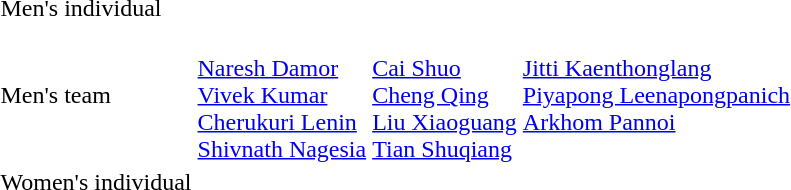<table>
<tr>
<td>Men's individual</td>
<td></td>
<td></td>
<td></td>
</tr>
<tr>
<td>Men's team</td>
<td><br><a href='#'>Naresh Damor</a><br><a href='#'>Vivek Kumar</a><br><a href='#'>Cherukuri Lenin</a><br><a href='#'>Shivnath Nagesia</a></td>
<td><br><a href='#'>Cai Shuo</a><br><a href='#'>Cheng Qing</a><br><a href='#'>Liu Xiaoguang</a><br><a href='#'>Tian Shuqiang</a></td>
<td valign=top><br><a href='#'>Jitti Kaenthonglang</a><br><a href='#'>Piyapong Leenapongpanich</a><br><a href='#'>Arkhom Pannoi</a></td>
</tr>
<tr>
<td>Women's individual</td>
<td></td>
<td></td>
<td></td>
</tr>
</table>
